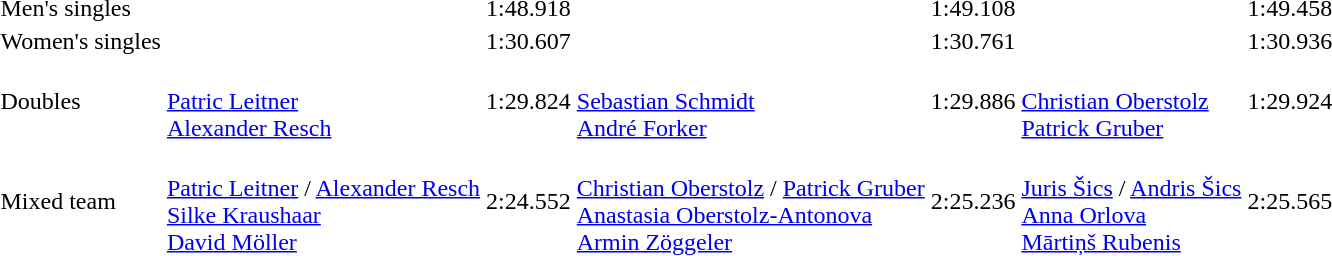<table>
<tr>
<td>Men's singles</td>
<td></td>
<td>1:48.918</td>
<td></td>
<td>1:49.108</td>
<td></td>
<td>1:49.458</td>
</tr>
<tr>
<td>Women's singles</td>
<td></td>
<td>1:30.607</td>
<td></td>
<td>1:30.761</td>
<td></td>
<td>1:30.936</td>
</tr>
<tr>
<td>Doubles</td>
<td><br><a href='#'>Patric Leitner</a><br><a href='#'>Alexander Resch</a></td>
<td>1:29.824</td>
<td><br><a href='#'>Sebastian Schmidt</a><br><a href='#'>André Forker</a></td>
<td>1:29.886</td>
<td><br><a href='#'>Christian Oberstolz</a><br><a href='#'>Patrick Gruber</a></td>
<td>1:29.924</td>
</tr>
<tr>
<td>Mixed team</td>
<td><br><a href='#'>Patric Leitner</a> / <a href='#'>Alexander Resch</a><br><a href='#'>Silke Kraushaar</a><br><a href='#'>David Möller</a></td>
<td>2:24.552</td>
<td><br><a href='#'>Christian Oberstolz</a> / <a href='#'>Patrick Gruber</a><br><a href='#'>Anastasia Oberstolz-Antonova</a><br><a href='#'>Armin Zöggeler</a></td>
<td>2:25.236</td>
<td><br><a href='#'>Juris Šics</a> / <a href='#'>Andris Šics</a><br><a href='#'>Anna Orlova</a><br><a href='#'>Mārtiņš Rubenis</a></td>
<td>2:25.565</td>
</tr>
</table>
